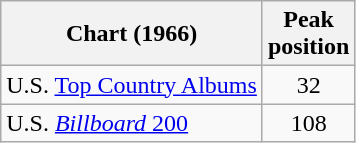<table class="wikitable">
<tr>
<th>Chart (1966)</th>
<th>Peak<br>position</th>
</tr>
<tr>
<td>U.S. <a href='#'>Top Country Albums</a></td>
<td align="center">32</td>
</tr>
<tr>
<td>U.S. <a href='#'><em>Billboard</em> 200</a></td>
<td align="center">108</td>
</tr>
</table>
